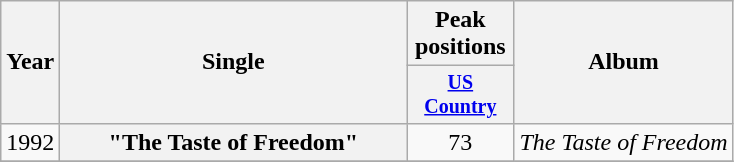<table class="wikitable plainrowheaders" style="text-align:center;">
<tr>
<th rowspan="2">Year</th>
<th rowspan="2" style="width:14em;">Single</th>
<th>Peak positions</th>
<th rowspan="2">Album</th>
</tr>
<tr style="font-size:smaller;">
<th width="65"><a href='#'>US Country</a><br></th>
</tr>
<tr>
<td>1992</td>
<th scope="row">"The Taste of Freedom"</th>
<td>73</td>
<td align="left"><em>The Taste of Freedom</em></td>
</tr>
<tr>
</tr>
</table>
